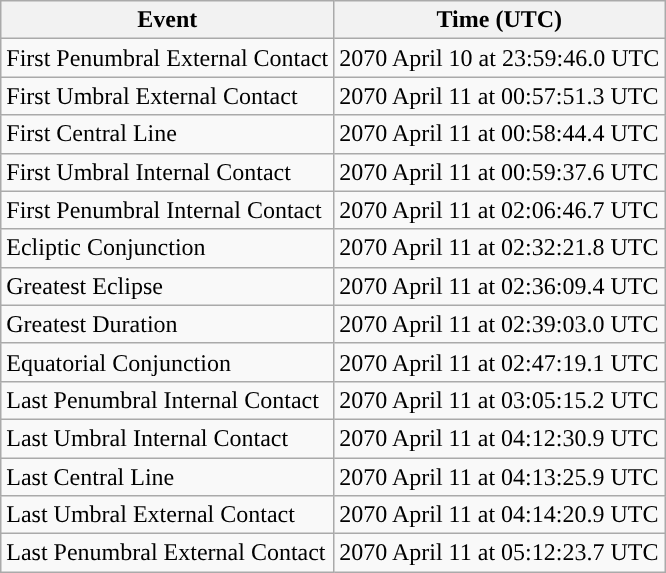<table class="wikitable">
<tr>
<th>Event</th>
<th>Time (UTC)</th>
</tr>
<tr>
<td>First Penumbral External Contact</td>
<td>2070 April 10 at 23:59:46.0 UTC</td>
</tr>
<tr>
<td>First Umbral External Contact</td>
<td>2070 April 11 at 00:57:51.3 UTC</td>
</tr>
<tr>
<td>First Central Line</td>
<td>2070 April 11 at 00:58:44.4 UTC</td>
</tr>
<tr>
<td>First Umbral Internal Contact</td>
<td>2070 April 11 at 00:59:37.6 UTC</td>
</tr>
<tr>
<td>First Penumbral Internal Contact</td>
<td>2070 April 11 at 02:06:46.7 UTC</td>
</tr>
<tr>
<td>Ecliptic Conjunction</td>
<td>2070 April 11 at 02:32:21.8 UTC</td>
</tr>
<tr>
<td>Greatest Eclipse</td>
<td>2070 April 11 at 02:36:09.4 UTC</td>
</tr>
<tr>
<td>Greatest Duration</td>
<td>2070 April 11 at 02:39:03.0 UTC</td>
</tr>
<tr>
<td>Equatorial Conjunction</td>
<td>2070 April 11 at 02:47:19.1 UTC</td>
</tr>
<tr>
<td>Last Penumbral Internal Contact</td>
<td>2070 April 11 at 03:05:15.2 UTC</td>
</tr>
<tr>
<td>Last Umbral Internal Contact</td>
<td>2070 April 11 at 04:12:30.9 UTC</td>
</tr>
<tr>
<td>Last Central Line</td>
<td>2070 April 11 at 04:13:25.9 UTC</td>
</tr>
<tr>
<td>Last Umbral External Contact</td>
<td>2070 April 11 at 04:14:20.9 UTC</td>
</tr>
<tr>
<td>Last Penumbral External Contact</td>
<td>2070 April 11 at 05:12:23.7 UTC</td>
</tr>
</table>
